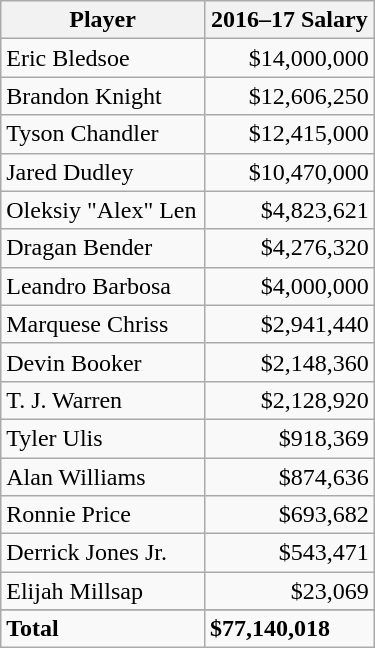<table width=250 px; class="wikitable sortable sortable">
<tr>
<th style=>Player</th>
<th style=>2016–17 Salary</th>
</tr>
<tr>
<td>Eric Bledsoe</td>
<td align="right">$14,000,000</td>
</tr>
<tr>
<td>Brandon Knight</td>
<td align="right">$12,606,250</td>
</tr>
<tr>
<td>Tyson Chandler</td>
<td align="right">$12,415,000</td>
</tr>
<tr>
<td>Jared Dudley</td>
<td align="right">$10,470,000</td>
</tr>
<tr>
<td>Oleksiy "Alex" Len</td>
<td align="right">$4,823,621</td>
</tr>
<tr>
<td>Dragan Bender</td>
<td align="right">$4,276,320</td>
</tr>
<tr>
<td>Leandro Barbosa</td>
<td align="right">$4,000,000</td>
</tr>
<tr>
<td>Marquese Chriss</td>
<td align="right">$2,941,440</td>
</tr>
<tr>
<td>Devin Booker</td>
<td align="right">$2,148,360</td>
</tr>
<tr>
<td>T. J. Warren</td>
<td align="right">$2,128,920</td>
</tr>
<tr>
<td>Tyler Ulis</td>
<td align="right">$918,369</td>
</tr>
<tr>
<td>Alan Williams</td>
<td align="right">$874,636</td>
</tr>
<tr>
<td>Ronnie Price</td>
<td align="right">$693,682</td>
</tr>
<tr>
<td>Derrick Jones Jr.</td>
<td align="right">$543,471</td>
</tr>
<tr>
<td>Elijah Millsap</td>
<td align="right">$23,069</td>
</tr>
<tr>
</tr>
<tr class="sortbottom">
<td style=><strong>Total</strong></td>
<td style=><strong>$77,140,018</strong></td>
</tr>
</table>
